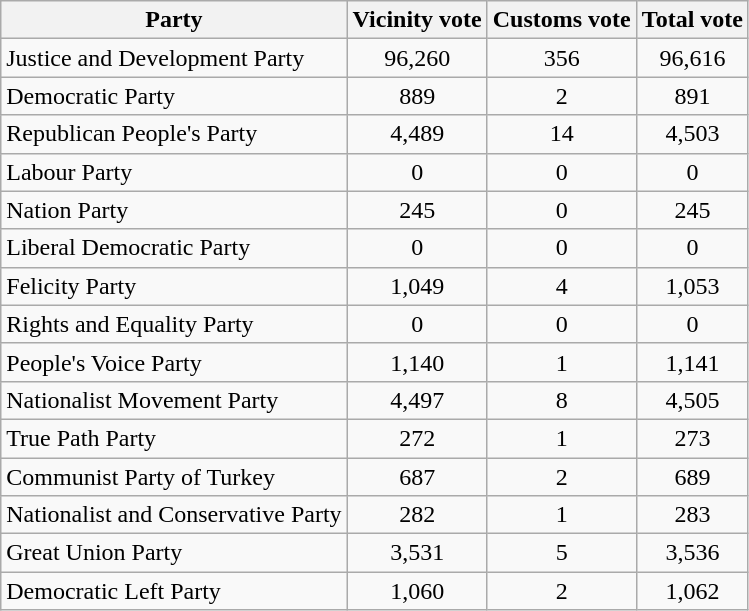<table class="wikitable sortable">
<tr>
<th style="text-align:center;">Party</th>
<th style="text-align:center;">Vicinity vote</th>
<th style="text-align:center;">Customs vote</th>
<th style="text-align:center;">Total vote</th>
</tr>
<tr>
<td>Justice and Development Party</td>
<td style="text-align:center;">96,260</td>
<td style="text-align:center;">356</td>
<td style="text-align:center;">96,616</td>
</tr>
<tr>
<td>Democratic Party</td>
<td style="text-align:center;">889</td>
<td style="text-align:center;">2</td>
<td style="text-align:center;">891</td>
</tr>
<tr>
<td>Republican People's Party</td>
<td style="text-align:center;">4,489</td>
<td style="text-align:center;">14</td>
<td style="text-align:center;">4,503</td>
</tr>
<tr>
<td>Labour Party</td>
<td style="text-align:center;">0</td>
<td style="text-align:center;">0</td>
<td style="text-align:center;">0</td>
</tr>
<tr>
<td>Nation Party</td>
<td style="text-align:center;">245</td>
<td style="text-align:center;">0</td>
<td style="text-align:center;">245</td>
</tr>
<tr>
<td>Liberal Democratic Party</td>
<td style="text-align:center;">0</td>
<td style="text-align:center;">0</td>
<td style="text-align:center;">0</td>
</tr>
<tr>
<td>Felicity Party</td>
<td style="text-align:center;">1,049</td>
<td style="text-align:center;">4</td>
<td style="text-align:center;">1,053</td>
</tr>
<tr>
<td>Rights and Equality Party</td>
<td style="text-align:center;">0</td>
<td style="text-align:center;">0</td>
<td style="text-align:center;">0</td>
</tr>
<tr>
<td>People's Voice Party</td>
<td style="text-align:center;">1,140</td>
<td style="text-align:center;">1</td>
<td style="text-align:center;">1,141</td>
</tr>
<tr>
<td>Nationalist Movement Party</td>
<td style="text-align:center;">4,497</td>
<td style="text-align:center;">8</td>
<td style="text-align:center;">4,505</td>
</tr>
<tr>
<td>True Path Party</td>
<td style="text-align:center;">272</td>
<td style="text-align:center;">1</td>
<td style="text-align:center;">273</td>
</tr>
<tr>
<td>Communist Party of Turkey</td>
<td style="text-align:center;">687</td>
<td style="text-align:center;">2</td>
<td style="text-align:center;">689</td>
</tr>
<tr>
<td>Nationalist and Conservative Party</td>
<td style="text-align:center;">282</td>
<td style="text-align:center;">1</td>
<td style="text-align:center;">283</td>
</tr>
<tr>
<td>Great Union Party</td>
<td style="text-align:center;">3,531</td>
<td style="text-align:center;">5</td>
<td style="text-align:center;">3,536</td>
</tr>
<tr>
<td>Democratic Left Party</td>
<td style="text-align:center;">1,060</td>
<td style="text-align:center;">2</td>
<td style="text-align:center;">1,062</td>
</tr>
</table>
